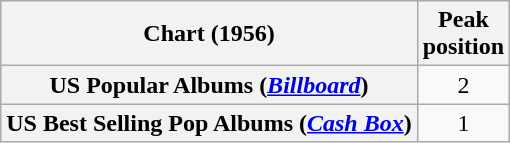<table class="wikitable plainrowheaders" style="text-align:center">
<tr>
<th scope="col">Chart (1956)</th>
<th scope="col">Peak<br>position</th>
</tr>
<tr>
<th scope="row">US Popular Albums (<em><a href='#'>Billboard</a></em>)</th>
<td>2</td>
</tr>
<tr>
<th scope="row">US Best Selling Pop Albums (<em><a href='#'>Cash Box</a></em>)</th>
<td>1</td>
</tr>
</table>
